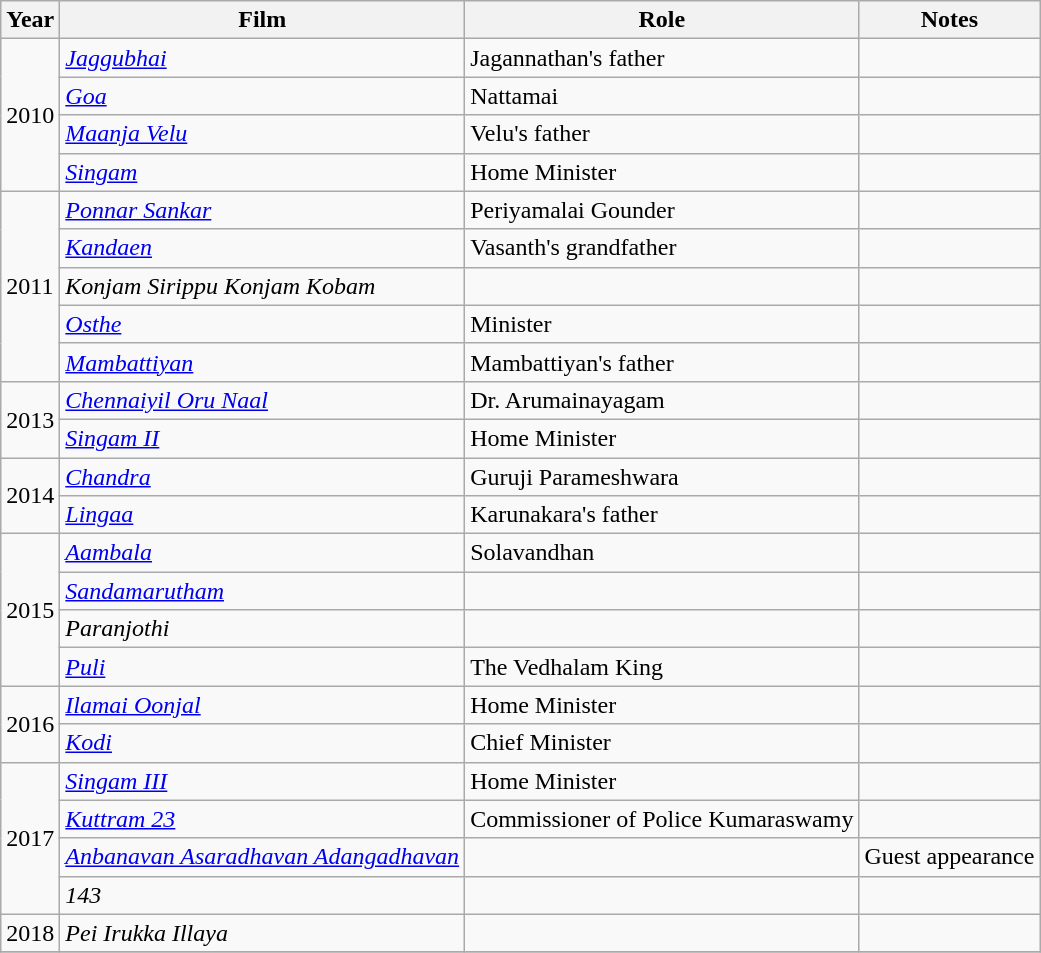<table class="wikitable">
<tr>
<th>Year</th>
<th>Film</th>
<th>Role</th>
<th>Notes</th>
</tr>
<tr>
<td rowspan="4">2010</td>
<td><em><a href='#'>Jaggubhai</a></em></td>
<td>Jagannathan's father</td>
<td></td>
</tr>
<tr>
<td><em><a href='#'>Goa</a></em></td>
<td>Nattamai</td>
<td></td>
</tr>
<tr>
<td><em><a href='#'>Maanja Velu</a></em></td>
<td>Velu's father</td>
<td></td>
</tr>
<tr>
<td><em><a href='#'>Singam</a></em></td>
<td>Home Minister</td>
<td></td>
</tr>
<tr>
<td rowspan="5">2011</td>
<td><em><a href='#'>Ponnar Sankar</a></em></td>
<td>Periyamalai Gounder</td>
<td></td>
</tr>
<tr>
<td><em><a href='#'>Kandaen</a></em></td>
<td>Vasanth's grandfather</td>
<td></td>
</tr>
<tr>
<td><em>Konjam Sirippu Konjam Kobam</em></td>
<td></td>
<td></td>
</tr>
<tr>
<td><em><a href='#'>Osthe</a></em></td>
<td>Minister</td>
<td></td>
</tr>
<tr>
<td><em><a href='#'>Mambattiyan</a></em></td>
<td>Mambattiyan's father</td>
<td></td>
</tr>
<tr>
<td rowspan="2">2013</td>
<td><em><a href='#'>Chennaiyil Oru Naal</a></em></td>
<td>Dr. Arumainayagam</td>
<td></td>
</tr>
<tr>
<td><em><a href='#'>Singam II</a></em></td>
<td>Home Minister</td>
<td></td>
</tr>
<tr>
<td rowspan="2">2014</td>
<td><em><a href='#'>Chandra</a></em></td>
<td>Guruji Parameshwara</td>
<td></td>
</tr>
<tr>
<td><em><a href='#'>Lingaa</a></em></td>
<td>Karunakara's father</td>
<td></td>
</tr>
<tr>
<td rowspan="4">2015</td>
<td><em><a href='#'>Aambala</a></em></td>
<td>Solavandhan</td>
<td></td>
</tr>
<tr>
<td><em><a href='#'>Sandamarutham</a></em></td>
<td></td>
<td></td>
</tr>
<tr>
<td><em>Paranjothi</em></td>
<td></td>
<td></td>
</tr>
<tr>
<td><em><a href='#'>Puli</a></em></td>
<td>The Vedhalam King</td>
<td></td>
</tr>
<tr>
<td rowspan="2">2016</td>
<td><em><a href='#'>Ilamai Oonjal</a></em></td>
<td>Home Minister</td>
<td></td>
</tr>
<tr>
<td><em><a href='#'>Kodi</a></em></td>
<td>Chief Minister</td>
<td></td>
</tr>
<tr>
<td rowspan="4">2017</td>
<td><em><a href='#'>Singam III</a></em></td>
<td>Home Minister</td>
<td></td>
</tr>
<tr>
<td><em><a href='#'>Kuttram 23</a></em></td>
<td>Commissioner of Police Kumaraswamy</td>
<td></td>
</tr>
<tr>
<td><em><a href='#'>Anbanavan Asaradhavan Adangadhavan</a></em></td>
<td></td>
<td>Guest appearance</td>
</tr>
<tr>
<td><em>143</em></td>
<td></td>
<td></td>
</tr>
<tr>
<td>2018</td>
<td><em>Pei Irukka Illaya</em></td>
<td></td>
<td></td>
</tr>
<tr>
</tr>
</table>
